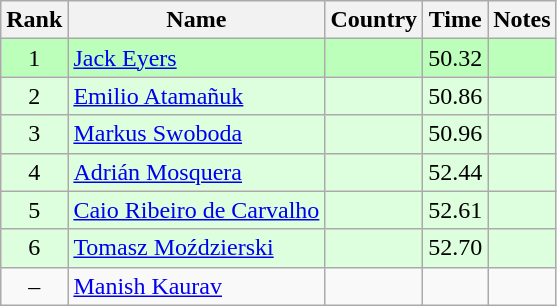<table class="wikitable" style="text-align:center">
<tr>
<th>Rank</th>
<th>Name</th>
<th>Country</th>
<th>Time</th>
<th>Notes</th>
</tr>
<tr bgcolor=bbffbb>
<td>1</td>
<td align="left"><a href='#'>Jack Eyers</a></td>
<td align="left"></td>
<td>50.32</td>
<td></td>
</tr>
<tr bgcolor=ddffdd>
<td>2</td>
<td align="left"><a href='#'>Emilio Atamañuk</a></td>
<td align="left"></td>
<td>50.86</td>
<td></td>
</tr>
<tr bgcolor=ddffdd>
<td>3</td>
<td align="left"><a href='#'>Markus Swoboda</a></td>
<td align="left"></td>
<td>50.96</td>
<td></td>
</tr>
<tr bgcolor=ddffdd>
<td>4</td>
<td align="left"><a href='#'>Adrián Mosquera</a></td>
<td align="left"></td>
<td>52.44</td>
<td></td>
</tr>
<tr bgcolor=ddffdd>
<td>5</td>
<td align="left"><a href='#'>Caio Ribeiro de Carvalho</a></td>
<td align="left"></td>
<td>52.61</td>
<td></td>
</tr>
<tr bgcolor=ddffdd>
<td>6</td>
<td align="left"><a href='#'>Tomasz Moździerski</a></td>
<td align="left"></td>
<td>52.70</td>
<td></td>
</tr>
<tr>
<td>–</td>
<td align="left"><a href='#'>Manish Kaurav</a></td>
<td align="left"></td>
<td></td>
<td></td>
</tr>
</table>
